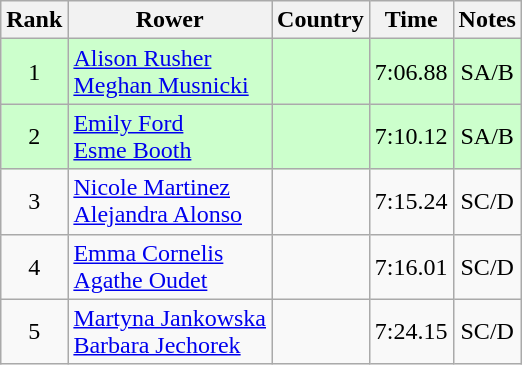<table class="wikitable" style="text-align:center">
<tr>
<th>Rank</th>
<th>Rower</th>
<th>Country</th>
<th>Time</th>
<th>Notes</th>
</tr>
<tr bgcolor=ccffcc>
<td>1</td>
<td align="left"><a href='#'>Alison Rusher</a><br><a href='#'>Meghan Musnicki</a></td>
<td align="left"></td>
<td>7:06.88</td>
<td>SA/B</td>
</tr>
<tr bgcolor=ccffcc>
<td>2</td>
<td align="left"><a href='#'>Emily Ford</a><br><a href='#'>Esme Booth</a></td>
<td align="left"></td>
<td>7:10.12</td>
<td>SA/B</td>
</tr>
<tr>
<td>3</td>
<td align="left"><a href='#'>Nicole Martinez</a><br><a href='#'>Alejandra Alonso</a></td>
<td align="left"></td>
<td>7:15.24</td>
<td>SC/D</td>
</tr>
<tr>
<td>4</td>
<td align="left"><a href='#'>Emma Cornelis</a><br><a href='#'>Agathe Oudet</a></td>
<td align="left"></td>
<td>7:16.01</td>
<td>SC/D</td>
</tr>
<tr>
<td>5</td>
<td align="left"><a href='#'>Martyna Jankowska</a><br><a href='#'>Barbara Jechorek</a></td>
<td align="left"></td>
<td>7:24.15</td>
<td>SC/D</td>
</tr>
</table>
